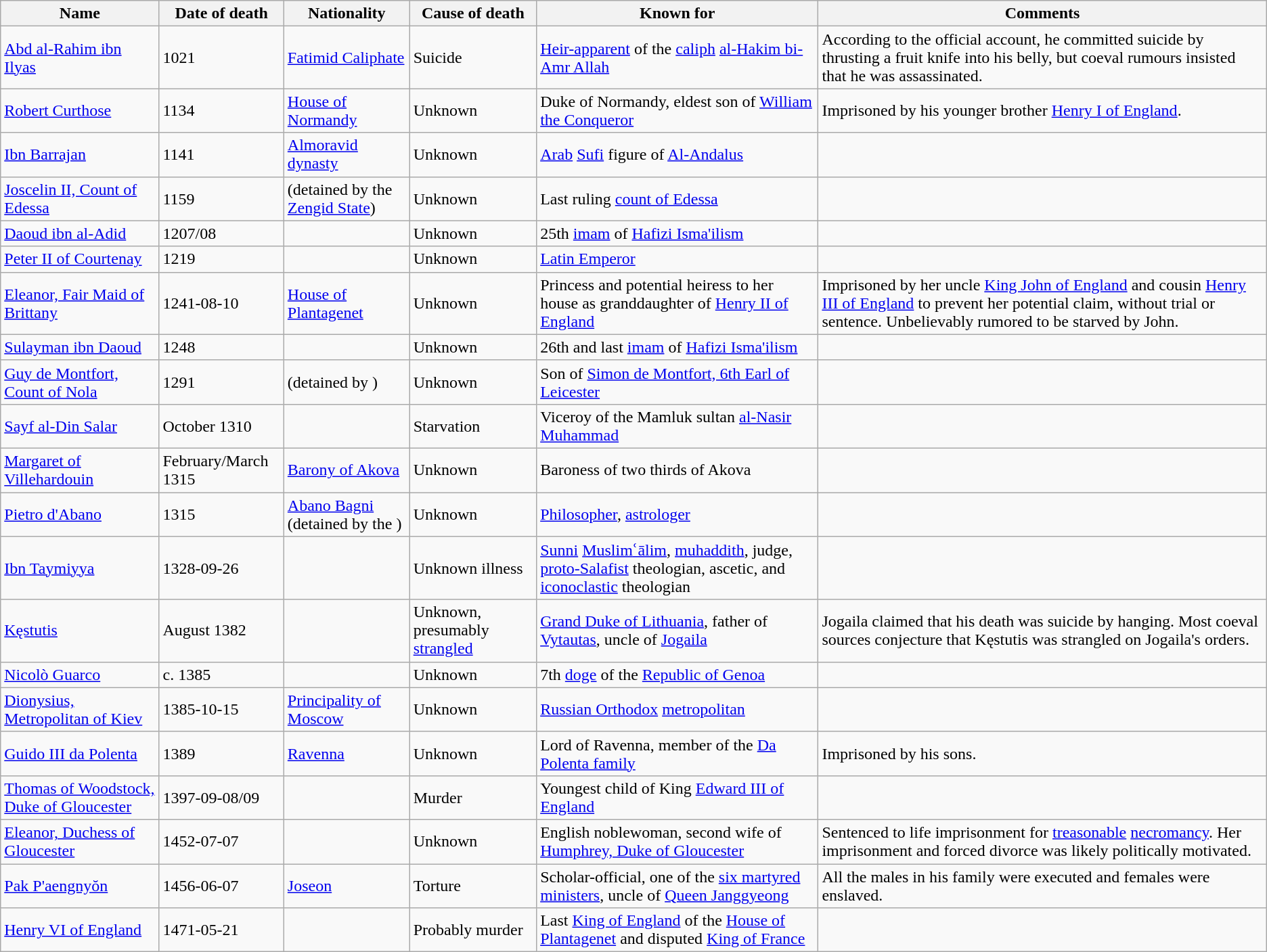<table class="wikitable sortable">
<tr>
<th>Name</th>
<th>Date of death</th>
<th>Nationality</th>
<th>Cause of death</th>
<th>Known for</th>
<th>Comments</th>
</tr>
<tr>
<td><a href='#'>Abd al-Rahim ibn Ilyas</a></td>
<td>1021</td>
<td><a href='#'>Fatimid Caliphate</a></td>
<td>Suicide</td>
<td><a href='#'>Heir-apparent</a> of the <a href='#'>caliph</a> <a href='#'>al-Hakim bi-Amr Allah</a></td>
<td>According to the official account, he committed suicide by thrusting a fruit knife into his belly, but coeval rumours insisted that he was assassinated.</td>
</tr>
<tr>
<td><a href='#'>Robert Curthose</a></td>
<td>1134</td>
<td><a href='#'>House of Normandy</a></td>
<td>Unknown</td>
<td>Duke of Normandy, eldest son of <a href='#'>William the Conqueror</a></td>
<td>Imprisoned by his younger brother <a href='#'>Henry I of England</a>.</td>
</tr>
<tr>
<td><a href='#'>Ibn Barrajan</a></td>
<td>1141</td>
<td><a href='#'>Almoravid dynasty</a></td>
<td>Unknown</td>
<td><a href='#'>Arab</a> <a href='#'>Sufi</a> figure of <a href='#'>Al-Andalus</a></td>
<td></td>
</tr>
<tr>
<td><a href='#'>Joscelin II, Count of Edessa</a></td>
<td>1159</td>
<td> (detained by the <a href='#'>Zengid State</a>)</td>
<td>Unknown</td>
<td>Last ruling <a href='#'>count of Edessa</a></td>
<td></td>
</tr>
<tr>
<td><a href='#'>Daoud ibn al-Adid</a></td>
<td>1207/08</td>
<td></td>
<td>Unknown</td>
<td>25th <a href='#'>imam</a> of <a href='#'>Hafizi Isma'ilism</a></td>
<td></td>
</tr>
<tr>
<td><a href='#'>Peter II of Courtenay</a></td>
<td>1219</td>
<td></td>
<td>Unknown</td>
<td><a href='#'>Latin Emperor</a></td>
<td></td>
</tr>
<tr>
<td><a href='#'>Eleanor, Fair Maid of Brittany</a></td>
<td>1241-08-10</td>
<td><a href='#'>House of Plantagenet</a></td>
<td>Unknown</td>
<td>Princess and potential heiress to her house as granddaughter of <a href='#'>Henry II of England</a></td>
<td>Imprisoned by her uncle <a href='#'>King John of England</a> and cousin <a href='#'>Henry III of England</a> to prevent her potential claim, without trial or sentence. Unbelievably rumored to be starved by John.</td>
</tr>
<tr>
<td><a href='#'>Sulayman ibn Daoud</a></td>
<td>1248</td>
<td></td>
<td>Unknown</td>
<td>26th and last <a href='#'>imam</a> of <a href='#'>Hafizi Isma'ilism</a></td>
<td></td>
</tr>
<tr>
<td><a href='#'>Guy de Montfort, Count of Nola</a></td>
<td>1291</td>
<td> (detained by )</td>
<td>Unknown</td>
<td>Son of <a href='#'>Simon de Montfort, 6th Earl of Leicester</a></td>
<td></td>
</tr>
<tr>
<td><a href='#'>Sayf al-Din Salar</a></td>
<td>October 1310</td>
<td></td>
<td>Starvation</td>
<td>Viceroy of the Mamluk sultan <a href='#'>al-Nasir Muhammad</a></td>
<td></td>
</tr>
<tr>
<td><a href='#'>Margaret of Villehardouin</a></td>
<td>February/March 1315</td>
<td><a href='#'>Barony of Akova</a></td>
<td>Unknown</td>
<td>Baroness of two thirds of Akova</td>
<td></td>
</tr>
<tr>
<td><a href='#'>Pietro d'Abano</a></td>
<td>1315</td>
<td><a href='#'>Abano Bagni</a> (detained by the )</td>
<td>Unknown</td>
<td><a href='#'>Philosopher</a>, <a href='#'>astrologer</a></td>
<td></td>
</tr>
<tr>
<td><a href='#'>Ibn Taymiyya</a></td>
<td>1328-09-26</td>
<td></td>
<td>Unknown illness</td>
<td><a href='#'>Sunni</a> <a href='#'>Muslim</a><a href='#'>ʿālim</a>, <a href='#'>muhaddith</a>, judge, <a href='#'>proto-Salafist</a> theologian, ascetic, and <a href='#'>iconoclastic</a> theologian</td>
<td></td>
</tr>
<tr>
<td><a href='#'>Kęstutis</a></td>
<td>August 1382</td>
<td></td>
<td>Unknown, presumably <a href='#'>strangled</a></td>
<td><a href='#'>Grand Duke of Lithuania</a>, father of <a href='#'>Vytautas</a>, uncle of <a href='#'>Jogaila</a></td>
<td>Jogaila claimed that his death was suicide by hanging. Most coeval sources conjecture that Kęstutis was strangled on Jogaila's orders.</td>
</tr>
<tr>
<td><a href='#'>Nicolò Guarco</a></td>
<td>c. 1385</td>
<td></td>
<td>Unknown</td>
<td>7th <a href='#'>doge</a> of the <a href='#'>Republic of Genoa</a></td>
<td></td>
</tr>
<tr>
<td><a href='#'>Dionysius, Metropolitan of Kiev</a></td>
<td>1385-10-15</td>
<td><a href='#'>Principality of Moscow</a></td>
<td>Unknown</td>
<td><a href='#'>Russian Orthodox</a> <a href='#'>metropolitan</a></td>
<td></td>
</tr>
<tr>
<td><a href='#'>Guido III da Polenta</a></td>
<td>1389</td>
<td><a href='#'>Ravenna</a></td>
<td>Unknown</td>
<td>Lord of Ravenna, member of the <a href='#'>Da Polenta family</a></td>
<td>Imprisoned by his sons.</td>
</tr>
<tr>
<td><a href='#'>Thomas of Woodstock, Duke of Gloucester</a></td>
<td>1397-09-08/09</td>
<td></td>
<td>Murder</td>
<td>Youngest child of King <a href='#'>Edward III of England</a></td>
<td></td>
</tr>
<tr>
<td><a href='#'>Eleanor, Duchess of Gloucester</a></td>
<td>1452-07-07</td>
<td></td>
<td>Unknown</td>
<td>English noblewoman, second wife of <a href='#'>Humphrey, Duke of Gloucester</a></td>
<td>Sentenced to life imprisonment for <a href='#'>treasonable</a> <a href='#'>necromancy</a>. Her imprisonment and forced divorce was likely politically motivated.</td>
</tr>
<tr>
<td><a href='#'>Pak P'aengnyŏn</a></td>
<td>1456-06-07</td>
<td><a href='#'>Joseon</a></td>
<td>Torture</td>
<td>Scholar-official, one of the <a href='#'>six martyred ministers</a>, uncle of <a href='#'>Queen Janggyeong</a></td>
<td>All the males in his family were executed and females were enslaved.</td>
</tr>
<tr>
<td><a href='#'>Henry VI of England</a></td>
<td>1471-05-21</td>
<td></td>
<td>Probably murder</td>
<td>Last <a href='#'>King of England</a> of the <a href='#'>House of Plantagenet</a> and disputed <a href='#'>King of France</a></td>
<td></td>
</tr>
</table>
